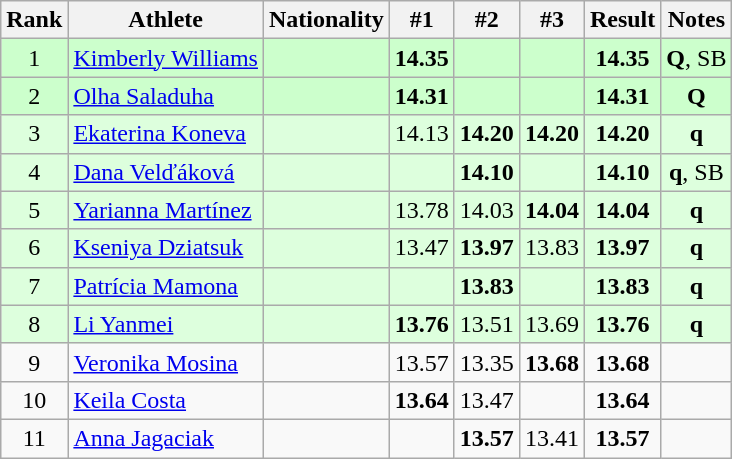<table class="wikitable sortable" style="text-align:center">
<tr>
<th>Rank</th>
<th>Athlete</th>
<th>Nationality</th>
<th>#1</th>
<th>#2</th>
<th>#3</th>
<th>Result</th>
<th>Notes</th>
</tr>
<tr bgcolor=#ccffcc>
<td>1</td>
<td align=left><a href='#'>Kimberly Williams</a></td>
<td align=left></td>
<td><strong>14.35</strong></td>
<td></td>
<td></td>
<td><strong>14.35</strong></td>
<td><strong>Q</strong>, SB</td>
</tr>
<tr bgcolor=#ccffcc>
<td>2</td>
<td align=left><a href='#'>Olha Saladuha</a></td>
<td align=left></td>
<td><strong>14.31</strong></td>
<td></td>
<td></td>
<td><strong>14.31</strong></td>
<td><strong>Q</strong></td>
</tr>
<tr bgcolor=#ddffdd>
<td>3</td>
<td align=left><a href='#'>Ekaterina Koneva</a></td>
<td align=left></td>
<td>14.13</td>
<td><strong>14.20</strong></td>
<td><strong>14.20</strong></td>
<td><strong>14.20</strong></td>
<td><strong>q</strong></td>
</tr>
<tr bgcolor=#ddffdd>
<td>4</td>
<td align=left><a href='#'>Dana Velďáková</a></td>
<td align=left></td>
<td></td>
<td><strong>14.10</strong></td>
<td></td>
<td><strong>14.10</strong></td>
<td><strong>q</strong>, SB</td>
</tr>
<tr bgcolor=#ddffdd>
<td>5</td>
<td align=left><a href='#'>Yarianna Martínez</a></td>
<td align=left></td>
<td>13.78</td>
<td>14.03</td>
<td><strong>14.04</strong></td>
<td><strong>14.04</strong></td>
<td><strong>q</strong></td>
</tr>
<tr bgcolor=#ddffdd>
<td>6</td>
<td align=left><a href='#'>Kseniya Dziatsuk</a></td>
<td align=left></td>
<td>13.47</td>
<td><strong>13.97</strong></td>
<td>13.83</td>
<td><strong>13.97</strong></td>
<td><strong>q</strong></td>
</tr>
<tr bgcolor=#ddffdd>
<td>7</td>
<td align=left><a href='#'>Patrícia Mamona</a></td>
<td align=left></td>
<td></td>
<td><strong>13.83</strong></td>
<td></td>
<td><strong>13.83</strong></td>
<td><strong>q</strong></td>
</tr>
<tr bgcolor=#ddffdd>
<td>8</td>
<td align=left><a href='#'>Li Yanmei</a></td>
<td align=left></td>
<td><strong>13.76</strong></td>
<td>13.51</td>
<td>13.69</td>
<td><strong>13.76</strong></td>
<td><strong>q</strong></td>
</tr>
<tr>
<td>9</td>
<td align=left><a href='#'>Veronika Mosina</a></td>
<td align=left></td>
<td>13.57</td>
<td>13.35</td>
<td><strong>13.68</strong></td>
<td><strong>13.68</strong></td>
<td></td>
</tr>
<tr>
<td>10</td>
<td align=left><a href='#'>Keila Costa</a></td>
<td align=left></td>
<td><strong>13.64</strong></td>
<td>13.47</td>
<td></td>
<td><strong>13.64</strong></td>
<td></td>
</tr>
<tr>
<td>11</td>
<td align=left><a href='#'>Anna Jagaciak</a></td>
<td align=left></td>
<td></td>
<td><strong>13.57</strong></td>
<td>13.41</td>
<td><strong>13.57</strong></td>
<td></td>
</tr>
</table>
